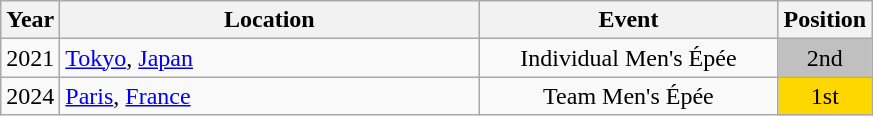<table class="wikitable" style="text-align:center;">
<tr>
<th>Year</th>
<th style="width:17em">Location</th>
<th style="width:12em">Event</th>
<th>Position</th>
</tr>
<tr>
<td>2021</td>
<td rowspan="1" align="left"> <a href='#'>Tokyo</a>, <a href='#'>Japan</a></td>
<td>Individual Men's Épée</td>
<td bgcolor="silver">2nd</td>
</tr>
<tr>
<td>2024</td>
<td rowspan="1" align="left"> <a href='#'>Paris</a>, <a href='#'>France</a></td>
<td>Team Men's Épée</td>
<td bgcolor="gold">1st</td>
</tr>
</table>
